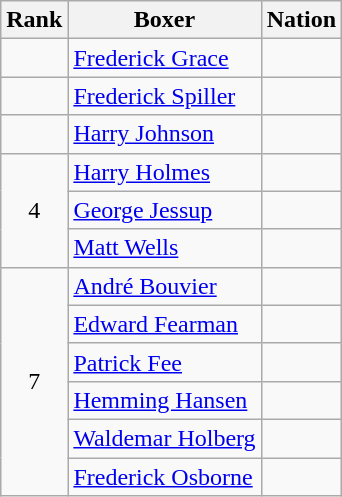<table class="wikitable sortable">
<tr>
<th>Rank</th>
<th>Boxer</th>
<th>Nation</th>
</tr>
<tr>
<td align=center></td>
<td><a href='#'>Frederick Grace</a></td>
<td></td>
</tr>
<tr>
<td align=center></td>
<td><a href='#'>Frederick Spiller</a></td>
<td></td>
</tr>
<tr>
<td align=center></td>
<td><a href='#'>Harry Johnson</a></td>
<td></td>
</tr>
<tr>
<td align=center rowspan=3>4</td>
<td><a href='#'>Harry Holmes</a></td>
<td></td>
</tr>
<tr>
<td><a href='#'>George Jessup</a></td>
<td></td>
</tr>
<tr>
<td><a href='#'>Matt Wells</a></td>
<td></td>
</tr>
<tr>
<td align=center rowspan=6>7</td>
<td><a href='#'>André Bouvier</a></td>
<td></td>
</tr>
<tr>
<td><a href='#'>Edward Fearman</a></td>
<td></td>
</tr>
<tr>
<td><a href='#'>Patrick Fee</a></td>
<td></td>
</tr>
<tr>
<td><a href='#'>Hemming Hansen</a></td>
<td></td>
</tr>
<tr>
<td><a href='#'>Waldemar Holberg</a></td>
<td></td>
</tr>
<tr>
<td><a href='#'>Frederick Osborne</a></td>
<td></td>
</tr>
</table>
